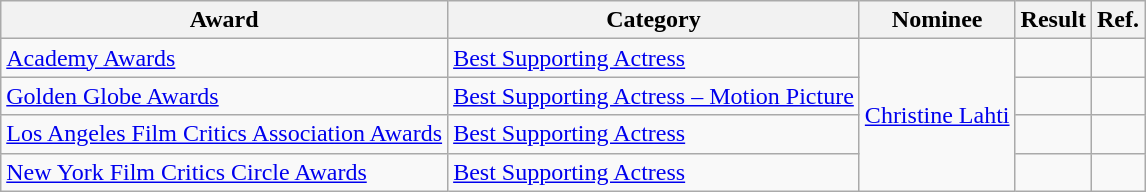<table class="wikitable">
<tr>
<th>Award</th>
<th>Category</th>
<th>Nominee</th>
<th>Result</th>
<th>Ref.</th>
</tr>
<tr>
<td><a href='#'>Academy Awards</a></td>
<td><a href='#'>Best Supporting Actress</a></td>
<td rowspan="4"><a href='#'>Christine Lahti</a></td>
<td></td>
<td align="center"></td>
</tr>
<tr>
<td><a href='#'>Golden Globe Awards</a></td>
<td><a href='#'>Best Supporting Actress – Motion Picture</a></td>
<td></td>
<td align="center"></td>
</tr>
<tr>
<td><a href='#'>Los Angeles Film Critics Association Awards</a></td>
<td><a href='#'>Best Supporting Actress</a></td>
<td></td>
<td align="center"></td>
</tr>
<tr>
<td><a href='#'>New York Film Critics Circle Awards</a></td>
<td><a href='#'>Best Supporting Actress</a></td>
<td></td>
<td align="center"></td>
</tr>
</table>
